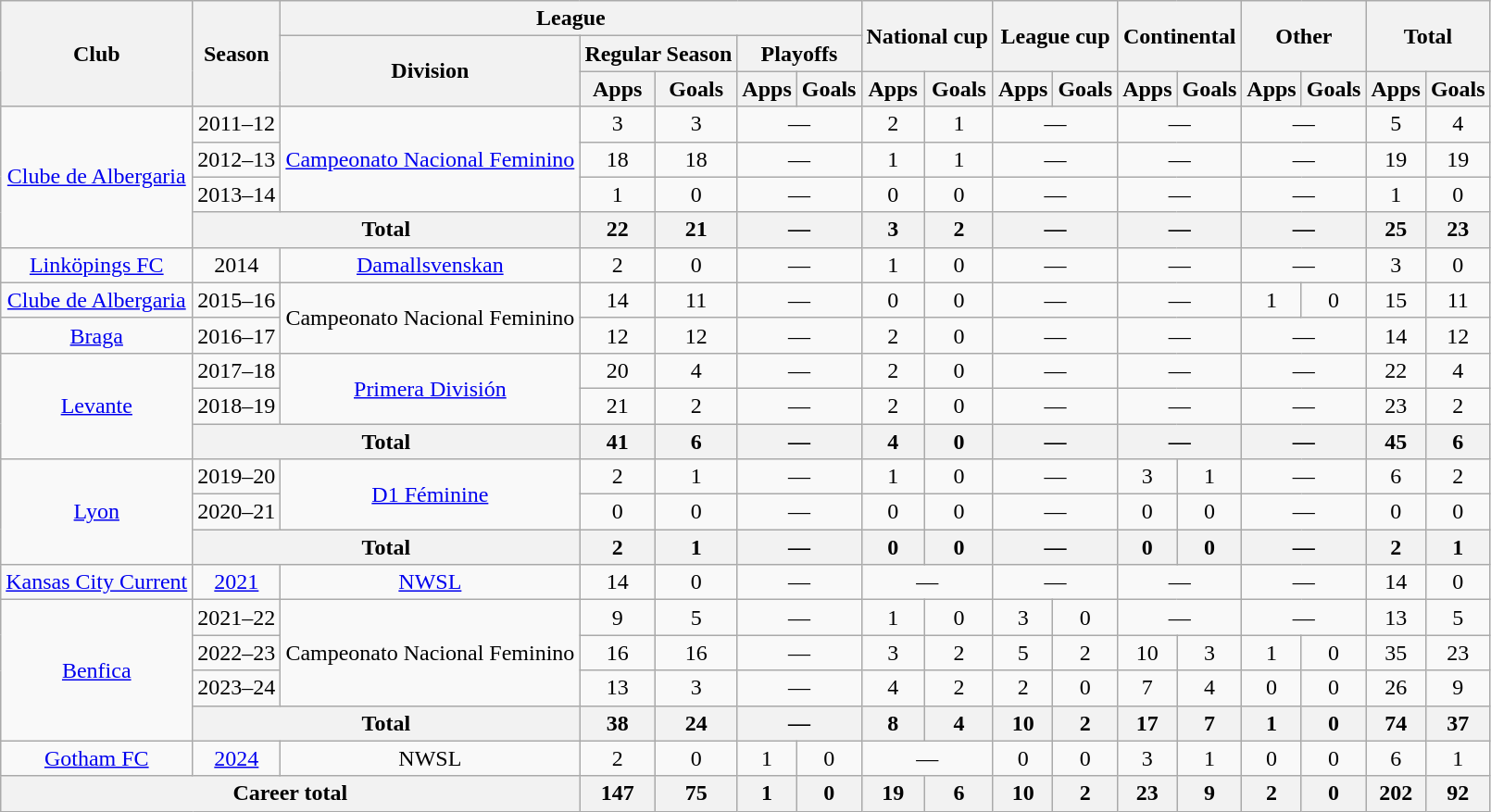<table class="wikitable" style="text-align:center">
<tr>
<th rowspan="3">Club</th>
<th rowspan="3">Season</th>
<th colspan="5">League</th>
<th colspan="2" rowspan="2">National cup</th>
<th colspan="2" rowspan="2">League cup</th>
<th colspan="2" rowspan="2">Continental</th>
<th colspan="2" rowspan="2">Other</th>
<th colspan="2" rowspan="2">Total</th>
</tr>
<tr>
<th rowspan="2">Division</th>
<th colspan="2">Regular Season</th>
<th colspan="2">Playoffs</th>
</tr>
<tr>
<th>Apps</th>
<th>Goals</th>
<th>Apps</th>
<th>Goals</th>
<th>Apps</th>
<th>Goals</th>
<th>Apps</th>
<th>Goals</th>
<th>Apps</th>
<th>Goals</th>
<th>Apps</th>
<th>Goals</th>
<th>Apps</th>
<th>Goals</th>
</tr>
<tr>
<td rowspan="4"><a href='#'>Clube de Albergaria</a></td>
<td>2011–12</td>
<td rowspan="3"><a href='#'>Campeonato Nacional Feminino</a></td>
<td>3</td>
<td>3</td>
<td colspan="2">—</td>
<td>2</td>
<td>1</td>
<td colspan="2">—</td>
<td colspan="2">—</td>
<td colspan="2">—</td>
<td>5</td>
<td>4</td>
</tr>
<tr>
<td>2012–13</td>
<td>18</td>
<td>18</td>
<td colspan="2">—</td>
<td>1</td>
<td>1</td>
<td colspan="2">—</td>
<td colspan="2">—</td>
<td colspan="2">—</td>
<td>19</td>
<td>19</td>
</tr>
<tr>
<td>2013–14</td>
<td>1</td>
<td>0</td>
<td colspan="2">—</td>
<td>0</td>
<td>0</td>
<td colspan="2">—</td>
<td colspan="2">—</td>
<td colspan="2">—</td>
<td>1</td>
<td>0</td>
</tr>
<tr>
<th colspan="2">Total</th>
<th>22</th>
<th>21</th>
<th colspan="2">—</th>
<th>3</th>
<th>2</th>
<th colspan="2">—</th>
<th colspan="2">—</th>
<th colspan="2">—</th>
<th>25</th>
<th>23</th>
</tr>
<tr>
<td><a href='#'>Linköpings FC</a></td>
<td>2014</td>
<td><a href='#'>Damallsvenskan</a></td>
<td>2</td>
<td>0</td>
<td colspan="2">—</td>
<td>1</td>
<td>0</td>
<td colspan="2">—</td>
<td colspan="2">—</td>
<td colspan="2">—</td>
<td>3</td>
<td>0</td>
</tr>
<tr>
<td><a href='#'>Clube de Albergaria</a></td>
<td>2015–16</td>
<td rowspan="2">Campeonato Nacional Feminino</td>
<td>14</td>
<td>11</td>
<td colspan="2">—</td>
<td>0</td>
<td>0</td>
<td colspan="2">—</td>
<td colspan="2">—</td>
<td>1</td>
<td>0</td>
<td>15</td>
<td>11</td>
</tr>
<tr>
<td><a href='#'>Braga</a></td>
<td>2016–17</td>
<td>12</td>
<td>12</td>
<td colspan="2">—</td>
<td>2</td>
<td>0</td>
<td colspan="2">—</td>
<td colspan="2">—</td>
<td colspan="2">—</td>
<td>14</td>
<td>12</td>
</tr>
<tr>
<td rowspan="3"><a href='#'>Levante</a></td>
<td>2017–18</td>
<td rowspan="2"><a href='#'>Primera División</a></td>
<td>20</td>
<td>4</td>
<td colspan="2">—</td>
<td>2</td>
<td>0</td>
<td colspan="2">—</td>
<td colspan="2">—</td>
<td colspan="2">—</td>
<td>22</td>
<td>4</td>
</tr>
<tr>
<td>2018–19</td>
<td>21</td>
<td>2</td>
<td colspan="2">—</td>
<td>2</td>
<td>0</td>
<td colspan="2">—</td>
<td colspan="2">—</td>
<td colspan="2">—</td>
<td>23</td>
<td>2</td>
</tr>
<tr>
<th colspan="2">Total</th>
<th>41</th>
<th>6</th>
<th colspan="2">—</th>
<th>4</th>
<th>0</th>
<th colspan="2">—</th>
<th colspan="2">—</th>
<th colspan="2">—</th>
<th>45</th>
<th>6</th>
</tr>
<tr>
<td rowspan="3"><a href='#'>Lyon</a></td>
<td>2019–20</td>
<td rowspan="2"><a href='#'>D1 Féminine</a></td>
<td>2</td>
<td>1</td>
<td colspan="2">—</td>
<td>1</td>
<td>0</td>
<td colspan="2">—</td>
<td>3</td>
<td>1</td>
<td colspan="2">—</td>
<td>6</td>
<td>2</td>
</tr>
<tr>
<td>2020–21</td>
<td>0</td>
<td>0</td>
<td colspan="2">—</td>
<td>0</td>
<td>0</td>
<td colspan="2">—</td>
<td>0</td>
<td>0</td>
<td colspan="2">—</td>
<td>0</td>
<td>0</td>
</tr>
<tr>
<th colspan="2">Total</th>
<th>2</th>
<th>1</th>
<th colspan="2">—</th>
<th>0</th>
<th>0</th>
<th colspan="2">—</th>
<th>0</th>
<th>0</th>
<th colspan="2">—</th>
<th>2</th>
<th>1</th>
</tr>
<tr>
<td><a href='#'>Kansas City Current</a></td>
<td><a href='#'>2021</a></td>
<td><a href='#'>NWSL</a></td>
<td>14</td>
<td>0</td>
<td colspan="2">—</td>
<td colspan="2">—</td>
<td colspan="2">—</td>
<td colspan="2">—</td>
<td colspan="2">—</td>
<td>14</td>
<td>0</td>
</tr>
<tr>
<td rowspan="4"><a href='#'>Benfica</a></td>
<td>2021–22</td>
<td rowspan="3">Campeonato Nacional Feminino</td>
<td>9</td>
<td>5</td>
<td colspan="2">—</td>
<td>1</td>
<td>0</td>
<td>3</td>
<td>0</td>
<td colspan="2">—</td>
<td colspan="2">—</td>
<td>13</td>
<td>5</td>
</tr>
<tr>
<td>2022–23</td>
<td>16</td>
<td>16</td>
<td colspan="2">—</td>
<td>3</td>
<td>2</td>
<td>5</td>
<td>2</td>
<td>10</td>
<td>3</td>
<td>1</td>
<td>0</td>
<td>35</td>
<td>23</td>
</tr>
<tr>
<td>2023–24</td>
<td>13</td>
<td>3</td>
<td colspan="2">—</td>
<td>4</td>
<td>2</td>
<td>2</td>
<td>0</td>
<td>7</td>
<td>4</td>
<td>0</td>
<td>0</td>
<td>26</td>
<td>9</td>
</tr>
<tr>
<th colspan="2">Total</th>
<th>38</th>
<th>24</th>
<th colspan="2">—</th>
<th>8</th>
<th>4</th>
<th>10</th>
<th>2</th>
<th>17</th>
<th>7</th>
<th>1</th>
<th>0</th>
<th>74</th>
<th>37</th>
</tr>
<tr>
<td><a href='#'>Gotham FC</a></td>
<td><a href='#'>2024</a></td>
<td>NWSL</td>
<td>2</td>
<td>0</td>
<td>1</td>
<td>0</td>
<td colspan="2">—</td>
<td>0</td>
<td>0</td>
<td>3</td>
<td>1</td>
<td>0</td>
<td>0</td>
<td>6</td>
<td>1</td>
</tr>
<tr>
<th colspan="3">Career total</th>
<th>147</th>
<th>75</th>
<th>1</th>
<th>0</th>
<th>19</th>
<th>6</th>
<th>10</th>
<th>2</th>
<th>23</th>
<th>9</th>
<th>2</th>
<th>0</th>
<th>202</th>
<th>92</th>
</tr>
</table>
